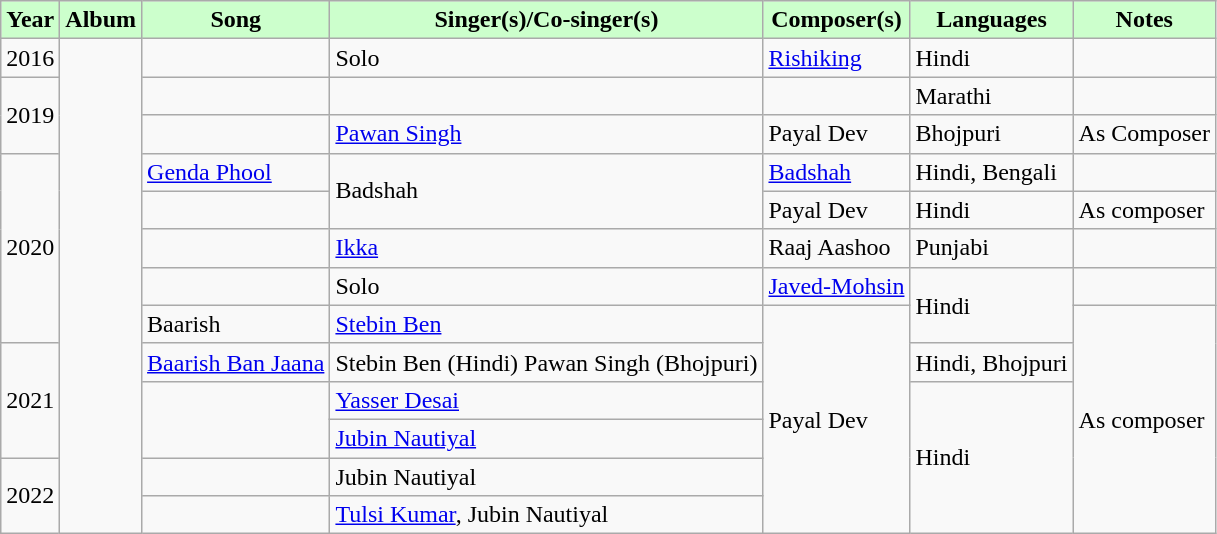<table class="wikitable sortable">
<tr>
<th style="background:#cfc; text-align:center;"><strong>Year</strong></th>
<th style="background:#cfc; text-align:center;"><strong>Album</strong></th>
<th style="background:#cfc; text-align:center;"><strong>Song</strong></th>
<th style="background:#cfc; text-align:center;"><strong>Singer(s)/Co-singer(s)</strong></th>
<th style="background:#cfc; text-align:center;"><strong>Composer(s)</strong></th>
<th style="background:#cfc; text-align:center;"><strong>Languages</strong></th>
<th style="background:#cfc; text-align:center;"><strong>Notes</strong></th>
</tr>
<tr>
<td>2016</td>
<td rowspan=13></td>
<td></td>
<td>Solo</td>
<td><a href='#'>Rishiking</a></td>
<td>Hindi</td>
<td></td>
</tr>
<tr>
<td rowspan=2>2019</td>
<td></td>
<td></td>
<td></td>
<td>Marathi</td>
<td></td>
</tr>
<tr>
<td></td>
<td><a href='#'>Pawan Singh</a></td>
<td>Payal Dev</td>
<td>Bhojpuri</td>
<td>As Composer</td>
</tr>
<tr>
<td rowspan=5>2020</td>
<td><a href='#'>Genda Phool</a></td>
<td rowspan=2>Badshah</td>
<td><a href='#'>Badshah</a></td>
<td>Hindi, Bengali</td>
<td></td>
</tr>
<tr>
<td></td>
<td>Payal Dev</td>
<td>Hindi</td>
<td>As composer</td>
</tr>
<tr>
<td></td>
<td><a href='#'>Ikka</a></td>
<td>Raaj Aashoo</td>
<td>Punjabi</td>
<td></td>
</tr>
<tr>
<td></td>
<td>Solo</td>
<td><a href='#'>Javed-Mohsin</a></td>
<td rowspan=2>Hindi</td>
</tr>
<tr>
<td>Baarish<em></td>
<td><a href='#'>Stebin Ben</a></td>
<td rowspan=6>Payal Dev</td>
<td rowspan=6>As composer</td>
</tr>
<tr>
<td rowspan=3>2021</td>
<td><a href='#'>Baarish Ban Jaana</a></td>
<td>Stebin Ben (Hindi)<bf/> Pawan Singh (Bhojpuri)</td>
<td>Hindi, Bhojpuri</td>
</tr>
<tr>
<td rowspan=2></td>
<td><a href='#'>Yasser Desai</a></td>
<td rowspan="4">Hindi</td>
</tr>
<tr>
<td><a href='#'>Jubin Nautiyal</a></td>
</tr>
<tr>
<td rowspan=2>2022</td>
<td></td>
<td>Jubin Nautiyal</td>
</tr>
<tr>
<td></td>
<td><a href='#'>Tulsi Kumar</a>,  Jubin Nautiyal</td>
</tr>
</table>
